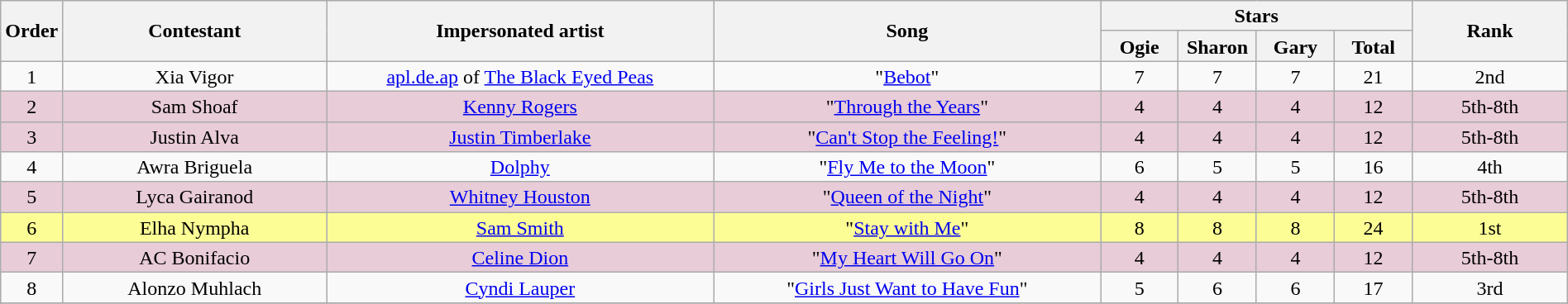<table class="wikitable" style="text-align:center; line-height:17px; width:100%;">
<tr>
<th rowspan="2" style="width:03%;">Order</th>
<th rowspan="2" style="width:17%;">Contestant</th>
<th rowspan="2" style="width:25%;">Impersonated artist</th>
<th rowspan="2" style="width:25%;">Song</th>
<th colspan="4" style="width:20%;">Stars</th>
<th rowspan="2" style="width:10%;">Rank</th>
</tr>
<tr>
<th style="width:05%;">Ogie</th>
<th style="width:05%;">Sharon</th>
<th style="width:05%;">Gary</th>
<th style="width:05%;">Total</th>
</tr>
<tr>
<td>1</td>
<td>Xia Vigor</td>
<td><a href='#'>apl.de.ap</a> of <a href='#'>The Black Eyed Peas</a></td>
<td>"<a href='#'>Bebot</a>"</td>
<td>7</td>
<td>7</td>
<td>7</td>
<td>21</td>
<td>2nd</td>
</tr>
<tr>
<td style="background:#E8CCD7">2</td>
<td style="background:#E8CCD7">Sam Shoaf</td>
<td style="background:#E8CCD7"><a href='#'>Kenny Rogers</a></td>
<td style="background:#E8CCD7">"<a href='#'>Through the Years</a>"</td>
<td style="background:#E8CCD7">4</td>
<td style="background:#E8CCD7">4</td>
<td style="background:#E8CCD7">4</td>
<td style="background:#E8CCD7">12</td>
<td style="background:#E8CCD7">5th-8th</td>
</tr>
<tr>
<td style="background:#E8CCD7">3</td>
<td style="background:#E8CCD7">Justin Alva</td>
<td style="background:#E8CCD7"><a href='#'>Justin Timberlake</a></td>
<td style="background:#E8CCD7">"<a href='#'>Can't Stop the Feeling!</a>"</td>
<td style="background:#E8CCD7">4</td>
<td style="background:#E8CCD7">4</td>
<td style="background:#E8CCD7">4</td>
<td style="background:#E8CCD7">12</td>
<td style="background:#E8CCD7">5th-8th</td>
</tr>
<tr>
<td>4</td>
<td>Awra Briguela</td>
<td><a href='#'>Dolphy</a></td>
<td>"<a href='#'>Fly Me to the Moon</a>"</td>
<td>6</td>
<td>5</td>
<td>5</td>
<td>16</td>
<td>4th</td>
</tr>
<tr>
<td style="background:#E8CCD7">5</td>
<td style="background:#E8CCD7">Lyca Gairanod</td>
<td style="background:#E8CCD7"><a href='#'>Whitney Houston</a></td>
<td style="background:#E8CCD7">"<a href='#'>Queen of the Night</a>"</td>
<td style="background:#E8CCD7">4</td>
<td style="background:#E8CCD7">4</td>
<td style="background:#E8CCD7">4</td>
<td style="background:#E8CCD7">12</td>
<td style="background:#E8CCD7">5th-8th</td>
</tr>
<tr>
<td style="background:#FDFD96;">6</td>
<td style="background:#FDFD96;">Elha Nympha</td>
<td style="background:#FDFD96;"><a href='#'>Sam Smith</a></td>
<td style="background:#FDFD96;">"<a href='#'>Stay with Me</a>"</td>
<td style="background:#FDFD96;">8</td>
<td style="background:#FDFD96;">8</td>
<td style="background:#FDFD96;">8</td>
<td style="background:#FDFD96;">24</td>
<td style="background:#FDFD96;">1st</td>
</tr>
<tr>
<td style="background:#E8CCD7">7</td>
<td style="background:#E8CCD7">AC Bonifacio</td>
<td style="background:#E8CCD7"><a href='#'>Celine Dion</a></td>
<td style="background:#E8CCD7">"<a href='#'>My Heart Will Go On</a>"</td>
<td style="background:#E8CCD7">4</td>
<td style="background:#E8CCD7">4</td>
<td style="background:#E8CCD7">4</td>
<td style="background:#E8CCD7">12</td>
<td style="background:#E8CCD7">5th-8th</td>
</tr>
<tr>
<td>8</td>
<td>Alonzo Muhlach</td>
<td><a href='#'>Cyndi Lauper</a></td>
<td>"<a href='#'>Girls Just Want to Have Fun</a>"</td>
<td>5</td>
<td>6</td>
<td>6</td>
<td>17</td>
<td>3rd</td>
</tr>
<tr>
</tr>
<tr>
</tr>
</table>
